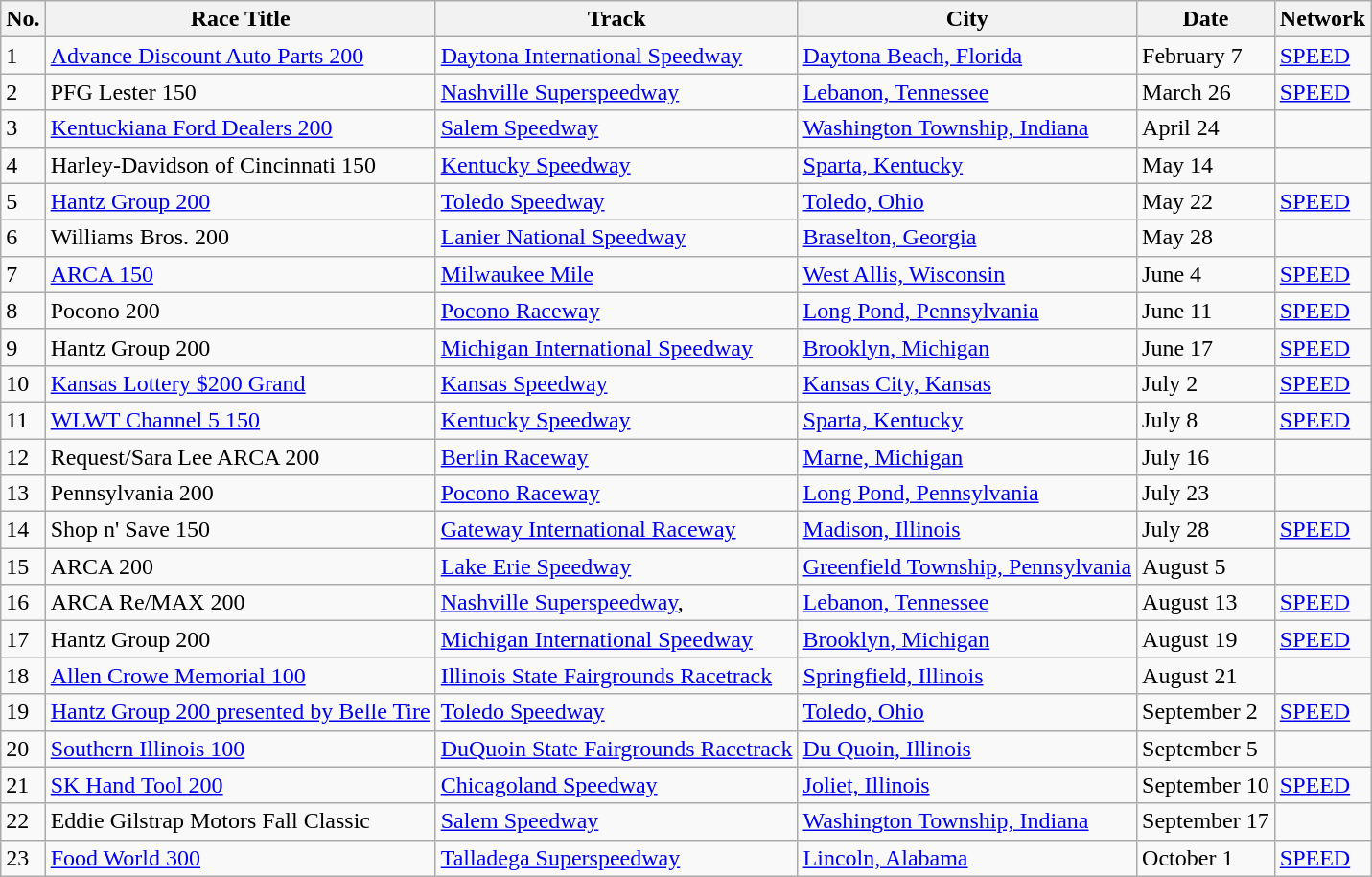<table class="wikitable">
<tr>
<th>No.</th>
<th>Race Title</th>
<th>Track</th>
<th>City</th>
<th>Date</th>
<th>Network</th>
</tr>
<tr>
<td>1</td>
<td><a href='#'>Advance Discount Auto Parts 200</a></td>
<td><a href='#'>Daytona International Speedway</a></td>
<td><a href='#'>Daytona Beach, Florida</a></td>
<td>February 7</td>
<td><a href='#'>SPEED</a></td>
</tr>
<tr>
<td>2</td>
<td>PFG Lester 150</td>
<td><a href='#'>Nashville Superspeedway</a></td>
<td><a href='#'>Lebanon, Tennessee</a></td>
<td>March 26</td>
<td><a href='#'>SPEED</a></td>
</tr>
<tr>
<td>3</td>
<td><a href='#'>Kentuckiana Ford Dealers 200</a></td>
<td><a href='#'>Salem Speedway</a></td>
<td><a href='#'>Washington Township, Indiana</a></td>
<td>April 24</td>
<td></td>
</tr>
<tr>
<td>4</td>
<td>Harley-Davidson of Cincinnati 150</td>
<td><a href='#'>Kentucky Speedway</a></td>
<td><a href='#'>Sparta, Kentucky</a></td>
<td>May 14</td>
<td></td>
</tr>
<tr>
<td>5</td>
<td><a href='#'>Hantz Group 200</a></td>
<td><a href='#'>Toledo Speedway</a></td>
<td><a href='#'>Toledo, Ohio</a></td>
<td>May 22</td>
<td><a href='#'>SPEED</a></td>
</tr>
<tr>
<td>6</td>
<td>Williams Bros. 200</td>
<td><a href='#'>Lanier National Speedway</a></td>
<td><a href='#'>Braselton, Georgia</a></td>
<td>May 28</td>
<td></td>
</tr>
<tr>
<td>7</td>
<td><a href='#'>ARCA 150</a></td>
<td><a href='#'>Milwaukee Mile</a></td>
<td><a href='#'>West Allis, Wisconsin</a></td>
<td>June 4</td>
<td><a href='#'>SPEED</a></td>
</tr>
<tr>
<td>8</td>
<td>Pocono 200</td>
<td><a href='#'>Pocono Raceway</a></td>
<td><a href='#'>Long Pond, Pennsylvania</a></td>
<td>June 11</td>
<td><a href='#'>SPEED</a></td>
</tr>
<tr>
<td>9</td>
<td>Hantz Group 200</td>
<td><a href='#'>Michigan International Speedway</a></td>
<td><a href='#'>Brooklyn, Michigan</a></td>
<td>June 17</td>
<td><a href='#'>SPEED</a></td>
</tr>
<tr>
<td>10</td>
<td><a href='#'>Kansas Lottery $200 Grand</a></td>
<td><a href='#'>Kansas Speedway</a></td>
<td><a href='#'>Kansas City, Kansas</a></td>
<td>July 2</td>
<td><a href='#'>SPEED</a></td>
</tr>
<tr>
<td>11</td>
<td><a href='#'>WLWT Channel 5 150</a></td>
<td><a href='#'>Kentucky Speedway</a></td>
<td><a href='#'>Sparta, Kentucky</a></td>
<td>July 8</td>
<td><a href='#'>SPEED</a></td>
</tr>
<tr>
<td>12</td>
<td>Request/Sara Lee ARCA 200</td>
<td><a href='#'>Berlin Raceway</a></td>
<td><a href='#'>Marne, Michigan</a></td>
<td>July 16</td>
<td></td>
</tr>
<tr>
<td>13</td>
<td>Pennsylvania 200</td>
<td><a href='#'>Pocono Raceway</a></td>
<td><a href='#'>Long Pond, Pennsylvania</a></td>
<td>July 23</td>
<td></td>
</tr>
<tr>
<td>14</td>
<td>Shop n' Save 150</td>
<td><a href='#'>Gateway International Raceway</a></td>
<td><a href='#'>Madison, Illinois</a></td>
<td>July 28</td>
<td><a href='#'>SPEED</a></td>
</tr>
<tr>
<td>15</td>
<td>ARCA 200</td>
<td><a href='#'>Lake Erie Speedway</a></td>
<td><a href='#'>Greenfield Township, Pennsylvania</a></td>
<td>August 5</td>
<td></td>
</tr>
<tr>
<td>16</td>
<td>ARCA Re/MAX 200</td>
<td><a href='#'>Nashville Superspeedway</a>,</td>
<td><a href='#'>Lebanon, Tennessee</a></td>
<td>August 13</td>
<td><a href='#'>SPEED</a></td>
</tr>
<tr>
<td>17</td>
<td>Hantz Group 200</td>
<td><a href='#'>Michigan International Speedway</a></td>
<td><a href='#'>Brooklyn, Michigan</a></td>
<td>August 19</td>
<td><a href='#'>SPEED</a></td>
</tr>
<tr>
<td>18</td>
<td><a href='#'>Allen Crowe Memorial 100</a></td>
<td><a href='#'>Illinois State Fairgrounds Racetrack</a></td>
<td><a href='#'>Springfield, Illinois</a></td>
<td>August 21</td>
<td></td>
</tr>
<tr>
<td>19</td>
<td><a href='#'>Hantz Group 200 presented by Belle Tire</a></td>
<td><a href='#'>Toledo Speedway</a></td>
<td><a href='#'>Toledo, Ohio</a></td>
<td>September 2</td>
<td><a href='#'>SPEED</a></td>
</tr>
<tr>
<td>20</td>
<td><a href='#'>Southern Illinois 100</a></td>
<td><a href='#'>DuQuoin State Fairgrounds Racetrack</a></td>
<td><a href='#'>Du Quoin, Illinois</a></td>
<td>September 5</td>
<td></td>
</tr>
<tr>
<td>21</td>
<td><a href='#'>SK Hand Tool 200</a></td>
<td><a href='#'>Chicagoland Speedway</a></td>
<td><a href='#'>Joliet, Illinois</a></td>
<td>September 10</td>
<td><a href='#'>SPEED</a></td>
</tr>
<tr>
<td>22</td>
<td>Eddie Gilstrap Motors Fall Classic</td>
<td><a href='#'>Salem Speedway</a></td>
<td><a href='#'>Washington Township, Indiana</a></td>
<td>September 17</td>
<td></td>
</tr>
<tr>
<td>23</td>
<td><a href='#'>Food World 300</a></td>
<td><a href='#'>Talladega Superspeedway</a></td>
<td><a href='#'>Lincoln, Alabama</a></td>
<td>October 1</td>
<td><a href='#'>SPEED</a></td>
</tr>
</table>
